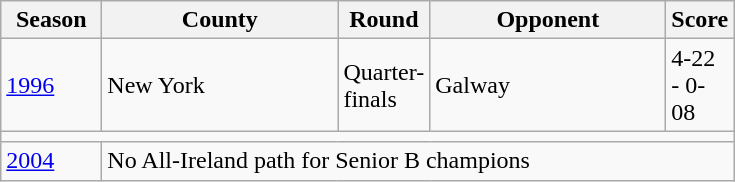<table class="wikitable plainrowheaders sortable">
<tr>
<th width="60">Season</th>
<th width="150">County</th>
<th width="30">Round</th>
<th width="150">Opponent</th>
<th width="30">Score</th>
</tr>
<tr>
<td><a href='#'>1996</a></td>
<td>New York</td>
<td>Quarter-finals</td>
<td>Galway</td>
<td>4-22 - 0-08</td>
</tr>
<tr>
<td colspan="5"></td>
</tr>
<tr>
<td><a href='#'>2004</a></td>
<td colspan="4">No All-Ireland path for Senior B champions</td>
</tr>
</table>
